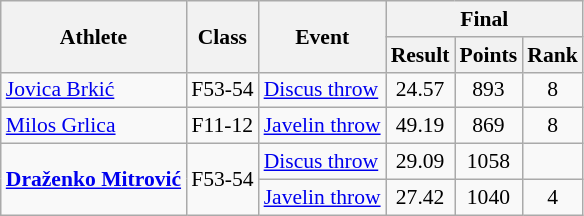<table class=wikitable style="font-size:90%">
<tr>
<th rowspan="2">Athlete</th>
<th rowspan="2">Class</th>
<th rowspan="2">Event</th>
<th colspan="3">Final</th>
</tr>
<tr>
<th>Result</th>
<th>Points</th>
<th>Rank</th>
</tr>
<tr>
<td><a href='#'>Jovica Brkić</a></td>
<td style="text-align:center;">F53-54</td>
<td><a href='#'>Discus throw</a></td>
<td style="text-align:center;">24.57</td>
<td style="text-align:center;">893</td>
<td style="text-align:center;">8</td>
</tr>
<tr>
<td><a href='#'>Milos Grlica</a></td>
<td style="text-align:center;">F11-12</td>
<td><a href='#'>Javelin throw</a></td>
<td style="text-align:center;">49.19</td>
<td style="text-align:center;">869</td>
<td style="text-align:center;">8</td>
</tr>
<tr>
<td rowspan="2"><strong><a href='#'>Draženko Mitrović</a></strong></td>
<td rowspan="2" style="text-align:center;">F53-54</td>
<td><a href='#'>Discus throw</a></td>
<td style="text-align:center;">29.09</td>
<td style="text-align:center;">1058</td>
<td style="text-align:center;"></td>
</tr>
<tr>
<td><a href='#'>Javelin throw</a></td>
<td style="text-align:center;">27.42</td>
<td style="text-align:center;">1040</td>
<td style="text-align:center;">4</td>
</tr>
</table>
